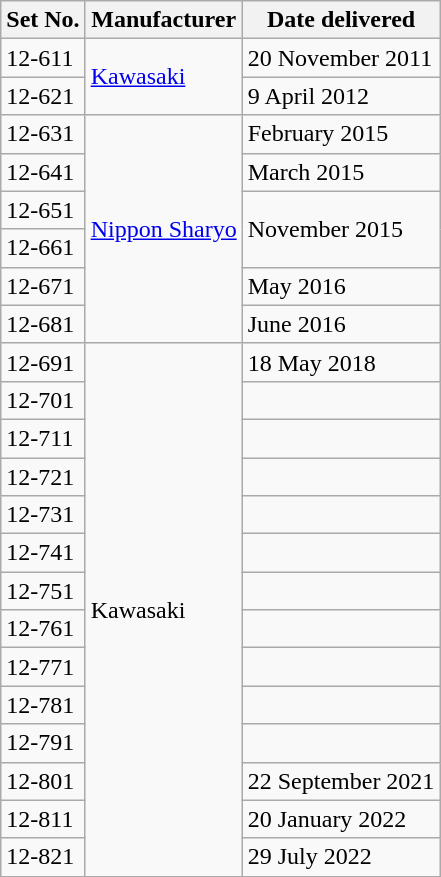<table class="wikitable">
<tr>
<th>Set No.</th>
<th>Manufacturer</th>
<th>Date delivered</th>
</tr>
<tr>
<td>12-611</td>
<td rowspan="2"><a href='#'>Kawasaki</a></td>
<td>20 November 2011</td>
</tr>
<tr>
<td>12-621</td>
<td>9 April 2012</td>
</tr>
<tr>
<td>12-631</td>
<td rowspan="6"><a href='#'>Nippon Sharyo</a></td>
<td>February 2015</td>
</tr>
<tr>
<td>12-641</td>
<td>March 2015</td>
</tr>
<tr>
<td>12-651</td>
<td rowspan="2">November 2015</td>
</tr>
<tr>
<td>12-661</td>
</tr>
<tr>
<td>12-671</td>
<td>May 2016</td>
</tr>
<tr>
<td>12-681</td>
<td>June 2016</td>
</tr>
<tr>
<td>12-691</td>
<td rowspan="14">Kawasaki</td>
<td>18 May 2018</td>
</tr>
<tr>
<td>12-701</td>
<td></td>
</tr>
<tr>
<td>12-711</td>
<td></td>
</tr>
<tr>
<td>12-721</td>
<td></td>
</tr>
<tr>
<td>12-731</td>
<td></td>
</tr>
<tr>
<td>12-741</td>
<td></td>
</tr>
<tr>
<td>12-751</td>
<td></td>
</tr>
<tr>
<td>12-761</td>
<td></td>
</tr>
<tr>
<td>12-771</td>
<td></td>
</tr>
<tr>
<td>12-781</td>
<td></td>
</tr>
<tr>
<td>12-791</td>
<td></td>
</tr>
<tr>
<td>12-801</td>
<td>22 September 2021</td>
</tr>
<tr>
<td>12-811</td>
<td>20 January 2022</td>
</tr>
<tr>
<td>12-821</td>
<td>29 July 2022</td>
</tr>
</table>
